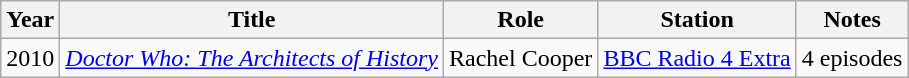<table class="wikitable sortable">
<tr>
<th>Year</th>
<th>Title</th>
<th>Role</th>
<th>Station</th>
<th>Notes</th>
</tr>
<tr>
<td>2010</td>
<td><em><a href='#'>Doctor Who: The Architects of History</a></em></td>
<td>Rachel Cooper</td>
<td><a href='#'>BBC Radio 4 Extra</a></td>
<td>4 episodes</td>
</tr>
</table>
